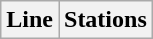<table class="wikitable">
<tr>
<th>Line</th>
<th>Stations<br></th>
</tr>
</table>
